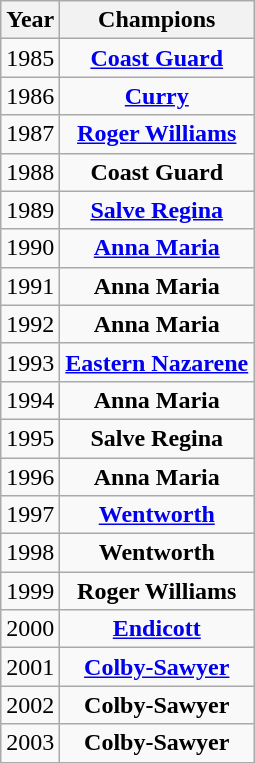<table class="wikitable sortable">
<tr>
<th>Year</th>
<th>Champions</th>
</tr>
<tr align=center>
<td>1985</td>
<td><strong><a href='#'>Coast Guard</a></strong></td>
</tr>
<tr align=center>
<td>1986</td>
<td><strong><a href='#'>Curry</a></strong></td>
</tr>
<tr align=center>
<td>1987</td>
<td><strong><a href='#'>Roger Williams</a></strong></td>
</tr>
<tr align=center>
<td>1988</td>
<td><strong>Coast Guard</strong></td>
</tr>
<tr align=center>
<td>1989</td>
<td><strong><a href='#'>Salve Regina</a></strong></td>
</tr>
<tr align=center>
<td>1990</td>
<td><strong><a href='#'>Anna Maria</a></strong></td>
</tr>
<tr align=center>
<td>1991</td>
<td><strong>Anna Maria</strong></td>
</tr>
<tr align=center>
<td>1992</td>
<td><strong>Anna Maria</strong></td>
</tr>
<tr align=center>
<td>1993</td>
<td><strong><a href='#'>Eastern Nazarene</a></strong></td>
</tr>
<tr align=center>
<td>1994</td>
<td><strong>Anna Maria</strong></td>
</tr>
<tr align=center>
<td>1995</td>
<td><strong>Salve Regina</strong></td>
</tr>
<tr align=center>
<td>1996</td>
<td><strong>Anna Maria</strong></td>
</tr>
<tr align=center>
<td>1997</td>
<td><strong><a href='#'>Wentworth</a></strong></td>
</tr>
<tr align=center>
<td>1998</td>
<td><strong>Wentworth</strong></td>
</tr>
<tr align=center>
<td>1999</td>
<td><strong>Roger Williams</strong></td>
</tr>
<tr align=center>
<td>2000</td>
<td><strong><a href='#'>Endicott</a></strong></td>
</tr>
<tr align=center>
<td>2001</td>
<td><strong><a href='#'>Colby-Sawyer</a></strong></td>
</tr>
<tr align=center>
<td>2002</td>
<td><strong>Colby-Sawyer</strong></td>
</tr>
<tr align=center>
<td>2003</td>
<td><strong>Colby-Sawyer</strong></td>
</tr>
</table>
